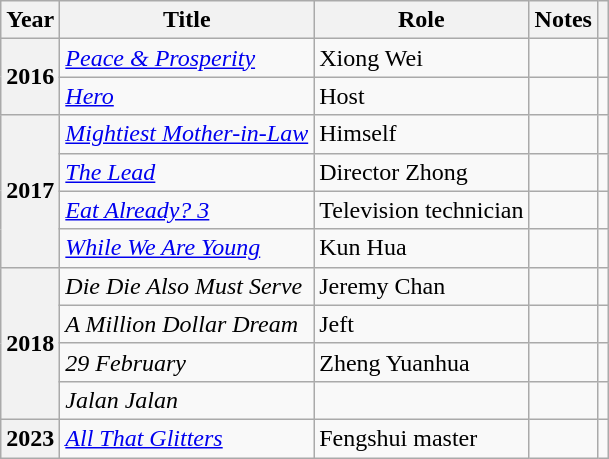<table class="wikitable sortable plainrowheaders">
<tr>
<th scope="col">Year</th>
<th scope="col">Title</th>
<th scope="col">Role</th>
<th scope="col" class="unsortable">Notes</th>
<th scope="col" class="unsortable"></th>
</tr>
<tr>
<th scope="row" rowspan="2">2016</th>
<td><em><a href='#'>Peace & Prosperity</a></em></td>
<td>Xiong Wei</td>
<td></td>
<td></td>
</tr>
<tr>
<td><em><a href='#'>Hero</a></em></td>
<td>Host</td>
<td></td>
<td></td>
</tr>
<tr>
<th scope="row" rowspan="4">2017</th>
<td><em><a href='#'>Mightiest Mother-in-Law</a></em></td>
<td>Himself</td>
<td></td>
<td></td>
</tr>
<tr>
<td><em><a href='#'>The Lead</a></em></td>
<td>Director Zhong</td>
<td></td>
<td></td>
</tr>
<tr>
<td><em><a href='#'>Eat Already? 3</a></em></td>
<td>Television technician</td>
<td></td>
<td></td>
</tr>
<tr>
<td><em><a href='#'>While We Are Young</a></em></td>
<td>Kun Hua</td>
<td></td>
<td></td>
</tr>
<tr>
<th scope="row" rowspan="4">2018</th>
<td><em>Die Die Also Must Serve</em></td>
<td>Jeremy Chan</td>
<td></td>
<td></td>
</tr>
<tr>
<td><em>A Million Dollar Dream</em></td>
<td>Jeft</td>
<td></td>
<td></td>
</tr>
<tr>
<td><em>29 February</em></td>
<td>Zheng Yuanhua</td>
<td></td>
<td></td>
</tr>
<tr>
<td><em>Jalan Jalan</em></td>
<td></td>
<td></td>
<td></td>
</tr>
<tr>
<th scope="row" rowspan="1">2023</th>
<td><em><a href='#'>All That Glitters</a></em></td>
<td>Fengshui master</td>
<td></td>
<td></td>
</tr>
</table>
